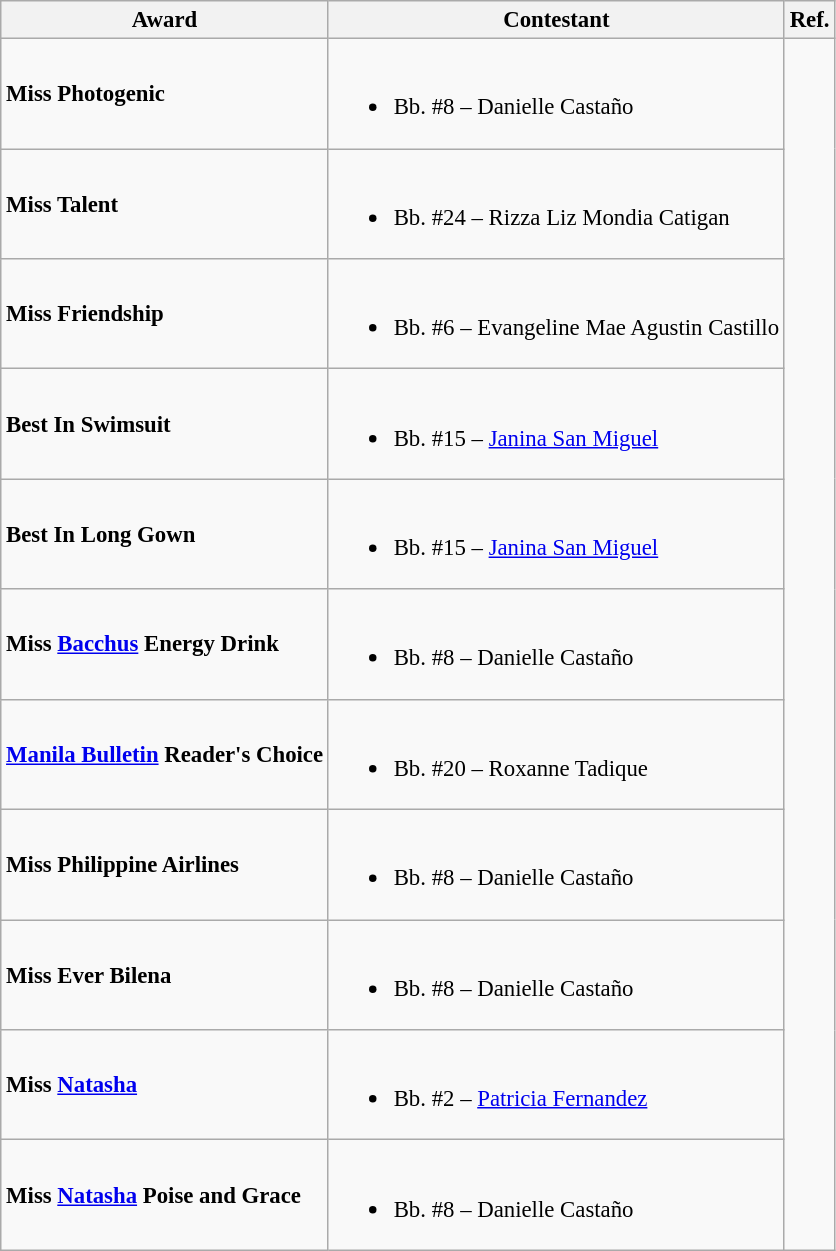<table class="wikitable " style="font-size: 95%;">
<tr>
<th>Award</th>
<th>Contestant</th>
<th>Ref.</th>
</tr>
<tr>
<td><strong>Miss Photogenic</strong></td>
<td><br><ul><li>Bb. #8 – Danielle Castaño</li></ul></td>
<td rowspan="11"></td>
</tr>
<tr>
<td><strong>Miss Talent</strong></td>
<td><br><ul><li>Bb. #24 – Rizza Liz Mondia Catigan</li></ul></td>
</tr>
<tr>
<td><strong>Miss Friendship</strong></td>
<td><br><ul><li>Bb. #6 – Evangeline Mae Agustin Castillo</li></ul></td>
</tr>
<tr>
<td><strong>Best In Swimsuit</strong></td>
<td><br><ul><li>Bb. #15 – <a href='#'>Janina San Miguel</a></li></ul></td>
</tr>
<tr>
<td><strong>Best In Long Gown</strong></td>
<td><br><ul><li>Bb. #15 – <a href='#'>Janina San Miguel</a></li></ul></td>
</tr>
<tr>
<td><strong>Miss <a href='#'>Bacchus</a> Energy Drink</strong></td>
<td><br><ul><li>Bb. #8 – Danielle Castaño</li></ul></td>
</tr>
<tr>
<td><strong><a href='#'>Manila Bulletin</a> Reader's Choice</strong></td>
<td><br><ul><li>Bb. #20 – Roxanne Tadique</li></ul></td>
</tr>
<tr>
<td><strong>Miss Philippine Airlines</strong></td>
<td><br><ul><li>Bb. #8 – Danielle Castaño</li></ul></td>
</tr>
<tr>
<td><strong>Miss Ever Bilena</strong></td>
<td><br><ul><li>Bb. #8 – Danielle Castaño</li></ul></td>
</tr>
<tr>
<td><strong>Miss <a href='#'>Natasha</a></strong></td>
<td><br><ul><li>Bb. #2 – <a href='#'>Patricia Fernandez</a></li></ul></td>
</tr>
<tr>
<td><strong>Miss <a href='#'>Natasha</a> Poise and Grace</strong></td>
<td><br><ul><li>Bb. #8 – Danielle Castaño</li></ul></td>
</tr>
</table>
